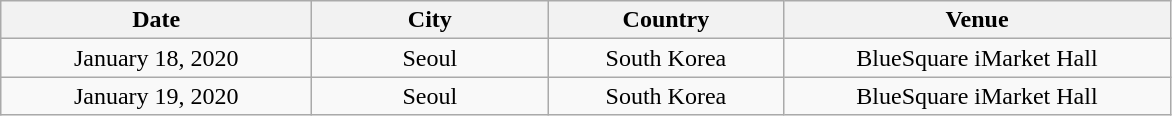<table class="wikitable" style="text-align:center">
<tr>
<th style="width:200px">Date</th>
<th style="width:150px">City</th>
<th style="width:150px">Country</th>
<th style="width:250px">Venue</th>
</tr>
<tr>
<td>January 18, 2020</td>
<td>Seoul</td>
<td>South Korea</td>
<td>BlueSquare iMarket Hall</td>
</tr>
<tr>
<td>January 19, 2020</td>
<td>Seoul</td>
<td>South Korea</td>
<td>BlueSquare iMarket Hall</td>
</tr>
</table>
